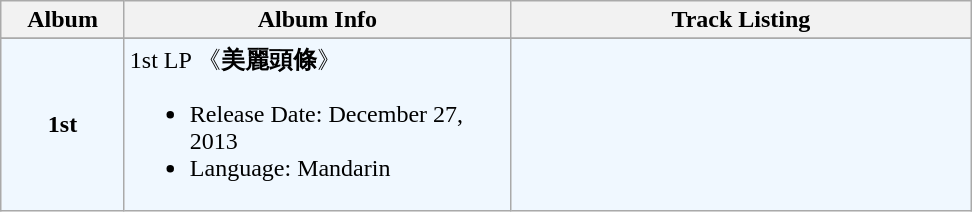<table class="wikitable">
<tr>
<th align="left" width="75px">Album</th>
<th align="left" width="250px">Album Info</th>
<th align="left" width="300px">Track Listing</th>
</tr>
<tr>
</tr>
<tr bgcolor="#F0F8FF">
<td align="center"><strong>1st</strong></td>
<td align="left">1st LP 《<strong>美麗頭條</strong>》<br><ul><li>Release Date: December 27, 2013</li><li>Language: Mandarin</li></ul></td>
<td align="left" style="font-size: 85%;"><br></td>
</tr>
</table>
